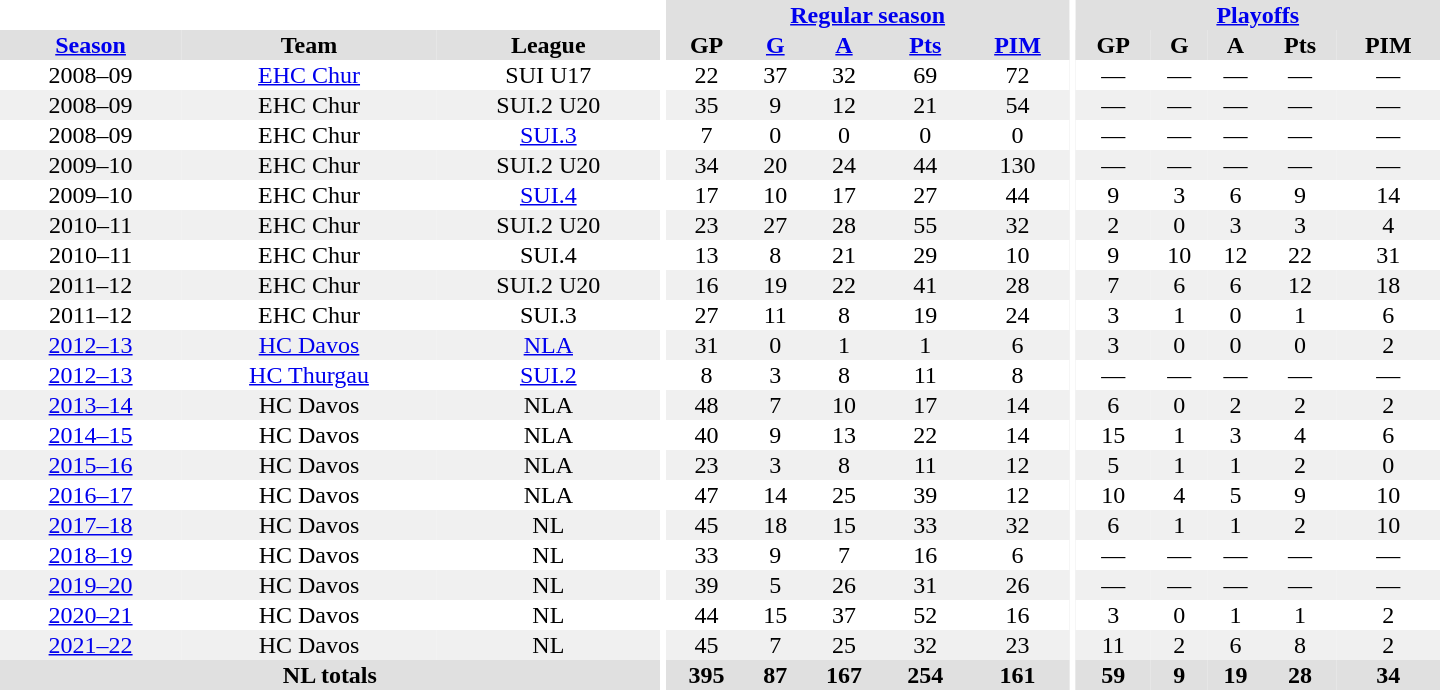<table border="0" cellpadding="1" cellspacing="0" style="text-align:center; width:60em">
<tr bgcolor="#e0e0e0">
<th colspan="3" bgcolor="#ffffff"></th>
<th rowspan="99" bgcolor="#ffffff"></th>
<th colspan="5"><a href='#'>Regular season</a></th>
<th rowspan="99" bgcolor="#ffffff"></th>
<th colspan="5"><a href='#'>Playoffs</a></th>
</tr>
<tr bgcolor="#e0e0e0">
<th><a href='#'>Season</a></th>
<th>Team</th>
<th>League</th>
<th>GP</th>
<th><a href='#'>G</a></th>
<th><a href='#'>A</a></th>
<th><a href='#'>Pts</a></th>
<th><a href='#'>PIM</a></th>
<th>GP</th>
<th>G</th>
<th>A</th>
<th>Pts</th>
<th>PIM</th>
</tr>
<tr>
<td>2008–09</td>
<td><a href='#'>EHC Chur</a></td>
<td>SUI U17</td>
<td>22</td>
<td>37</td>
<td>32</td>
<td>69</td>
<td>72</td>
<td>—</td>
<td>—</td>
<td>—</td>
<td>—</td>
<td>—</td>
</tr>
<tr bgcolor="#f0f0f0">
<td>2008–09</td>
<td>EHC Chur</td>
<td>SUI.2 U20</td>
<td>35</td>
<td>9</td>
<td>12</td>
<td>21</td>
<td>54</td>
<td>—</td>
<td>—</td>
<td>—</td>
<td>—</td>
<td>—</td>
</tr>
<tr>
<td>2008–09</td>
<td>EHC Chur</td>
<td><a href='#'>SUI.3</a></td>
<td>7</td>
<td>0</td>
<td>0</td>
<td>0</td>
<td>0</td>
<td>—</td>
<td>—</td>
<td>—</td>
<td>—</td>
<td>—</td>
</tr>
<tr bgcolor="#f0f0f0">
<td>2009–10</td>
<td>EHC Chur</td>
<td>SUI.2 U20</td>
<td>34</td>
<td>20</td>
<td>24</td>
<td>44</td>
<td>130</td>
<td>—</td>
<td>—</td>
<td>—</td>
<td>—</td>
<td>—</td>
</tr>
<tr>
<td>2009–10</td>
<td>EHC Chur</td>
<td><a href='#'>SUI.4</a></td>
<td>17</td>
<td>10</td>
<td>17</td>
<td>27</td>
<td>44</td>
<td>9</td>
<td>3</td>
<td>6</td>
<td>9</td>
<td>14</td>
</tr>
<tr bgcolor="#f0f0f0">
<td>2010–11</td>
<td>EHC Chur</td>
<td>SUI.2 U20</td>
<td>23</td>
<td>27</td>
<td>28</td>
<td>55</td>
<td>32</td>
<td>2</td>
<td>0</td>
<td>3</td>
<td>3</td>
<td>4</td>
</tr>
<tr>
<td>2010–11</td>
<td>EHC Chur</td>
<td>SUI.4</td>
<td>13</td>
<td>8</td>
<td>21</td>
<td>29</td>
<td>10</td>
<td>9</td>
<td>10</td>
<td>12</td>
<td>22</td>
<td>31</td>
</tr>
<tr bgcolor="#f0f0f0">
<td>2011–12</td>
<td>EHC Chur</td>
<td>SUI.2 U20</td>
<td>16</td>
<td>19</td>
<td>22</td>
<td>41</td>
<td>28</td>
<td>7</td>
<td>6</td>
<td>6</td>
<td>12</td>
<td>18</td>
</tr>
<tr>
<td>2011–12</td>
<td>EHC Chur</td>
<td>SUI.3</td>
<td>27</td>
<td>11</td>
<td>8</td>
<td>19</td>
<td>24</td>
<td>3</td>
<td>1</td>
<td>0</td>
<td>1</td>
<td>6</td>
</tr>
<tr bgcolor="#f0f0f0">
<td><a href='#'>2012–13</a></td>
<td><a href='#'>HC Davos</a></td>
<td><a href='#'>NLA</a></td>
<td>31</td>
<td>0</td>
<td>1</td>
<td>1</td>
<td>6</td>
<td>3</td>
<td>0</td>
<td>0</td>
<td>0</td>
<td>2</td>
</tr>
<tr>
<td><a href='#'>2012–13</a></td>
<td><a href='#'>HC Thurgau</a></td>
<td><a href='#'>SUI.2</a></td>
<td>8</td>
<td>3</td>
<td>8</td>
<td>11</td>
<td>8</td>
<td>—</td>
<td>—</td>
<td>—</td>
<td>—</td>
<td>—</td>
</tr>
<tr bgcolor="#f0f0f0">
<td><a href='#'>2013–14</a></td>
<td>HC Davos</td>
<td>NLA</td>
<td>48</td>
<td>7</td>
<td>10</td>
<td>17</td>
<td>14</td>
<td>6</td>
<td>0</td>
<td>2</td>
<td>2</td>
<td>2</td>
</tr>
<tr>
<td><a href='#'>2014–15</a></td>
<td>HC Davos</td>
<td>NLA</td>
<td>40</td>
<td>9</td>
<td>13</td>
<td>22</td>
<td>14</td>
<td>15</td>
<td>1</td>
<td>3</td>
<td>4</td>
<td>6</td>
</tr>
<tr bgcolor="#f0f0f0">
<td><a href='#'>2015–16</a></td>
<td>HC Davos</td>
<td>NLA</td>
<td>23</td>
<td>3</td>
<td>8</td>
<td>11</td>
<td>12</td>
<td>5</td>
<td>1</td>
<td>1</td>
<td>2</td>
<td>0</td>
</tr>
<tr>
<td><a href='#'>2016–17</a></td>
<td>HC Davos</td>
<td>NLA</td>
<td>47</td>
<td>14</td>
<td>25</td>
<td>39</td>
<td>12</td>
<td>10</td>
<td>4</td>
<td>5</td>
<td>9</td>
<td>10</td>
</tr>
<tr bgcolor="#f0f0f0">
<td><a href='#'>2017–18</a></td>
<td>HC Davos</td>
<td>NL</td>
<td>45</td>
<td>18</td>
<td>15</td>
<td>33</td>
<td>32</td>
<td>6</td>
<td>1</td>
<td>1</td>
<td>2</td>
<td>10</td>
</tr>
<tr>
<td><a href='#'>2018–19</a></td>
<td>HC Davos</td>
<td>NL</td>
<td>33</td>
<td>9</td>
<td>7</td>
<td>16</td>
<td>6</td>
<td>—</td>
<td>—</td>
<td>—</td>
<td>—</td>
<td>—</td>
</tr>
<tr bgcolor="#f0f0f0">
<td><a href='#'>2019–20</a></td>
<td>HC Davos</td>
<td>NL</td>
<td>39</td>
<td>5</td>
<td>26</td>
<td>31</td>
<td>26</td>
<td>—</td>
<td>—</td>
<td>—</td>
<td>—</td>
<td>—</td>
</tr>
<tr>
<td><a href='#'>2020–21</a></td>
<td>HC Davos</td>
<td>NL</td>
<td>44</td>
<td>15</td>
<td>37</td>
<td>52</td>
<td>16</td>
<td>3</td>
<td>0</td>
<td>1</td>
<td>1</td>
<td>2</td>
</tr>
<tr bgcolor="#f0f0f0">
<td><a href='#'>2021–22</a></td>
<td>HC Davos</td>
<td>NL</td>
<td>45</td>
<td>7</td>
<td>25</td>
<td>32</td>
<td>23</td>
<td>11</td>
<td>2</td>
<td>6</td>
<td>8</td>
<td>2</td>
</tr>
<tr bgcolor="#e0e0e0">
<th colspan="3">NL totals</th>
<th>395</th>
<th>87</th>
<th>167</th>
<th>254</th>
<th>161</th>
<th>59</th>
<th>9</th>
<th>19</th>
<th>28</th>
<th>34</th>
</tr>
</table>
